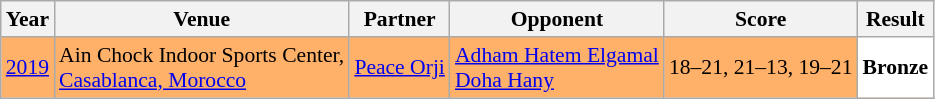<table class="sortable wikitable" style="font-size: 90%;">
<tr>
<th>Year</th>
<th>Venue</th>
<th>Partner</th>
<th>Opponent</th>
<th>Score</th>
<th>Result</th>
</tr>
<tr style="background:#FFB069">
<td align="center"><a href='#'>2019</a></td>
<td align="left">Ain Chock Indoor Sports Center,<br><a href='#'>Casablanca, Morocco</a></td>
<td align="left"> <a href='#'>Peace Orji</a></td>
<td align="left"> <a href='#'>Adham Hatem Elgamal</a> <br>  <a href='#'>Doha Hany</a></td>
<td align="left">18–21, 21–13, 19–21</td>
<td style="text-align:left; background:white"> <strong>Bronze</strong></td>
</tr>
</table>
